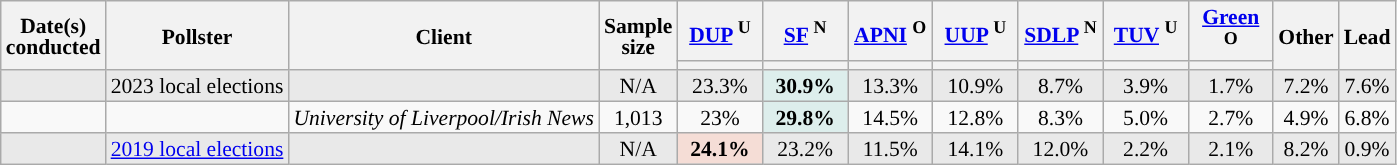<table class="wikitable sortable tpl-blanktable" style="text-align:center;font-size:90%;line-height:14px;">
<tr>
<th rowspan="2">Date(s)<br>conducted</th>
<th rowspan="2">Pollster</th>
<th rowspan="2">Client</th>
<th data-sort-type="number" rowspan="2">Sample<br>size</th>
<th class="unsortable" style="width:50px;"><a href='#'>DUP</a> <sup>U</sup></th>
<th class="unsortable" style="width:50px;"><a href='#'>SF</a> <sup>N</sup></th>
<th class="unsortable" style="width:50px;"><a href='#'>APNI</a> <sup>O</sup></th>
<th class="unsortable" style="width:50px;"><a href='#'>UUP</a> <sup>U</sup></th>
<th class="unsortable" style="width:50px;"><a href='#'>SDLP</a> <sup>N</sup></th>
<th class="unsortable" style="width:50px;"><a href='#'>TUV</a> <sup>U</sup></th>
<th class="unsortable" style="width:50px;"><a href='#'>Green</a> <sup>O</sup></th>
<th rowspan="2">Other</th>
<th rowspan="2" class="unsortable">Lead</th>
</tr>
<tr>
<th data-sort-type="number" style="background:"></th>
<th data-sort-type="number" style="background:"></th>
<th data-sort-type="number" style="background:"></th>
<th data-sort-type="number" style="background:"></th>
<th data-sort-type="number" style="background:"></th>
<th data-sort-type="number" style="background:"></th>
<th data-sort-type="number" style="background:"></th>
</tr>
<tr style="background:#E9E9E9;">
<td></td>
<td>2023 local elections</td>
<td></td>
<td>N/A</td>
<td>23.3%</td>
<td style="background:#DDEEEC;"><strong>30.9%</strong></td>
<td>13.3%</td>
<td>10.9%</td>
<td>8.7%</td>
<td>3.9%</td>
<td>1.7%</td>
<td>7.2%</td>
<td style="background:">7.6%</td>
</tr>
<tr>
<td></td>
<td></td>
<td><em>University of Liverpool/Irish News</em></td>
<td>1,013</td>
<td>23%</td>
<td style="background:#DDEEEC;"><strong>29.8%</strong></td>
<td>14.5%</td>
<td>12.8%</td>
<td>8.3%</td>
<td>5.0%</td>
<td>2.7%</td>
<td>4.9%</td>
<td style="background:">6.8%</td>
</tr>
<tr style="background:#E9E9E9;">
<td></td>
<td><a href='#'>2019 local elections</a></td>
<td></td>
<td>N/A</td>
<td style="background:#F5DDD6;"><strong>24.1%</strong></td>
<td>23.2%</td>
<td>11.5%</td>
<td>14.1%</td>
<td>12.0%</td>
<td>2.2%</td>
<td>2.1%</td>
<td>8.2%</td>
<td style="background:">0.9%</td>
</tr>
</table>
